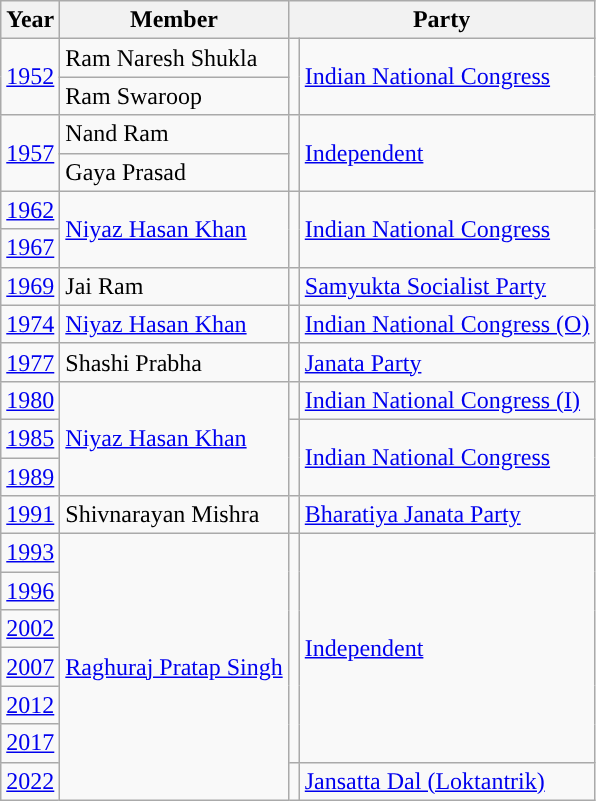<table class="wikitable">
<tr>
<th>Year</th>
<th>Member</th>
<th colspan="2">Party</th>
</tr>
<tr>
<td rowspan="2"><a href='#'>1952</a></td>
<td>Ram Naresh Shukla</td>
<td rowspan="2" style="background-color: "></td>
<td rowspan="2"><a href='#'>Indian National Congress</a></td>
</tr>
<tr>
<td>Ram Swaroop</td>
</tr>
<tr>
<td rowspan="2"><a href='#'>1957</a></td>
<td>Nand Ram</td>
<td rowspan="2" style="background-color: "></td>
<td rowspan="2"><a href='#'>Independent</a></td>
</tr>
<tr>
<td>Gaya Prasad</td>
</tr>
<tr>
<td><a href='#'>1962</a></td>
<td rowspan="2"><a href='#'>Niyaz Hasan Khan</a></td>
<td rowspan="2" style="background-color: "></td>
<td rowspan="2"><a href='#'>Indian National Congress</a></td>
</tr>
<tr>
<td><a href='#'>1967</a></td>
</tr>
<tr>
<td><a href='#'>1969</a></td>
<td>Jai Ram</td>
<td style="background-color: "></td>
<td><a href='#'>Samyukta Socialist Party</a></td>
</tr>
<tr>
<td><a href='#'>1974</a></td>
<td><a href='#'>Niyaz Hasan Khan</a></td>
<td style="background-color: "></td>
<td><a href='#'>Indian National Congress (O)</a></td>
</tr>
<tr>
<td><a href='#'>1977</a></td>
<td>Shashi Prabha</td>
<td style="background-color: "></td>
<td><a href='#'>Janata Party</a></td>
</tr>
<tr>
<td><a href='#'>1980</a></td>
<td rowspan="3"><a href='#'>Niyaz Hasan Khan</a></td>
<td style="background-color: "></td>
<td><a href='#'>Indian National Congress (I)</a></td>
</tr>
<tr>
<td><a href='#'>1985</a></td>
<td rowspan="2" style="background-color: "></td>
<td rowspan="2"><a href='#'>Indian National Congress</a></td>
</tr>
<tr>
<td><a href='#'>1989</a></td>
</tr>
<tr>
<td><a href='#'>1991</a></td>
<td>Shivnarayan Mishra</td>
<td style="background-color: "></td>
<td><a href='#'>Bharatiya Janata Party</a></td>
</tr>
<tr>
<td><a href='#'>1993</a></td>
<td rowspan="7"><a href='#'>Raghuraj Pratap Singh</a></td>
<td rowspan="6" style="background-color: "></td>
<td rowspan="6"><a href='#'>Independent</a></td>
</tr>
<tr>
<td><a href='#'>1996</a></td>
</tr>
<tr>
<td><a href='#'>2002</a></td>
</tr>
<tr>
<td><a href='#'>2007</a></td>
</tr>
<tr>
<td><a href='#'>2012</a></td>
</tr>
<tr>
<td><a href='#'>2017</a></td>
</tr>
<tr>
<td><a href='#'>2022</a></td>
<td style="background-color: "></td>
<td><a href='#'>Jansatta Dal (Loktantrik)</a></td>
</tr>
</table>
